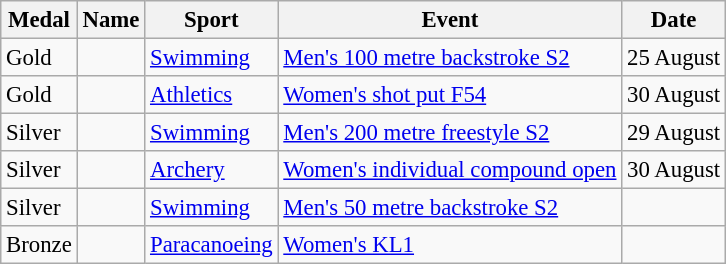<table class="wikitable sortable" style="font-size:95%">
<tr>
<th>Medal</th>
<th>Name</th>
<th>Sport</th>
<th>Event</th>
<th>Date</th>
</tr>
<tr>
<td> Gold</td>
<td></td>
<td><a href='#'>Swimming</a></td>
<td><a href='#'>Men's 100 metre backstroke S2</a></td>
<td>25 August</td>
</tr>
<tr>
<td> Gold</td>
<td></td>
<td><a href='#'>Athletics</a></td>
<td><a href='#'>Women's shot put F54</a></td>
<td>30 August</td>
</tr>
<tr>
<td> Silver</td>
<td></td>
<td><a href='#'>Swimming</a></td>
<td><a href='#'>Men's 200 metre freestyle S2</a></td>
<td>29 August</td>
</tr>
<tr>
<td> Silver</td>
<td></td>
<td><a href='#'>Archery</a></td>
<td><a href='#'>Women's individual compound open</a></td>
<td>30 August</td>
</tr>
<tr>
<td> Silver</td>
<td></td>
<td><a href='#'>Swimming</a></td>
<td><a href='#'>Men's 50 metre backstroke S2</a></td>
<td></td>
</tr>
<tr>
<td> Bronze</td>
<td></td>
<td><a href='#'>Paracanoeing</a></td>
<td><a href='#'>Women's KL1</a></td>
<td></td>
</tr>
</table>
